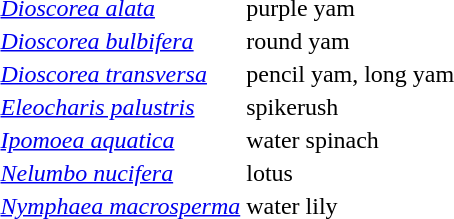<table>
<tr>
<td><em><a href='#'>Dioscorea alata</a></em></td>
<td>purple yam</td>
</tr>
<tr>
<td><em><a href='#'>Dioscorea bulbifera</a></em></td>
<td>round yam</td>
</tr>
<tr>
<td><em><a href='#'>Dioscorea transversa</a></em></td>
<td>pencil yam, long yam</td>
</tr>
<tr>
<td><em><a href='#'>Eleocharis palustris</a></em></td>
<td>spikerush</td>
</tr>
<tr>
<td><em><a href='#'>Ipomoea aquatica</a></em></td>
<td>water spinach</td>
</tr>
<tr>
<td><em><a href='#'>Nelumbo nucifera</a></em></td>
<td>lotus</td>
</tr>
<tr>
<td><em><a href='#'>Nymphaea macrosperma</a></em></td>
<td>water lily</td>
</tr>
</table>
